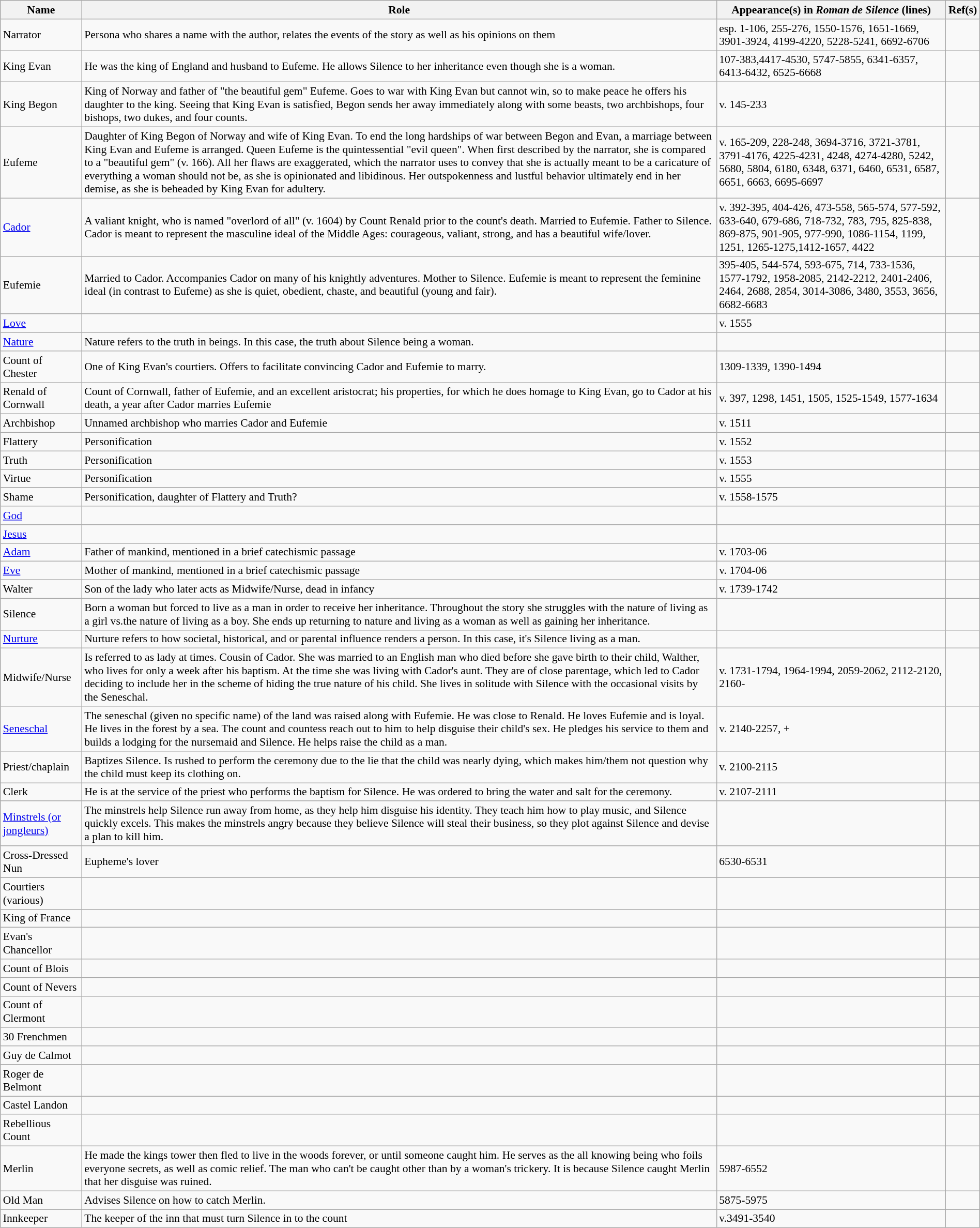<table class="wikitable" style="font-size: 90%; width: 100%">
<tr>
<th>Name</th>
<th>Role</th>
<th>Appearance(s) in <em>Roman de Silence</em> (lines)</th>
<th>Ref(s)</th>
</tr>
<tr>
<td>Narrator</td>
<td>Persona who shares a name with the author, relates the events of the story as well as his opinions on them</td>
<td>esp. 1-106, 255-276, 1550-1576, 1651-1669, 3901-3924, 4199-4220, 5228-5241, 6692-6706</td>
<td></td>
</tr>
<tr>
<td>King Evan</td>
<td>He was the king of England and husband to Eufeme. He allows Silence to her inheritance even though she is a woman.</td>
<td>107-383,4417-4530, 5747-5855, 6341-6357, 6413-6432, 6525-6668</td>
<td></td>
</tr>
<tr>
<td>King Begon</td>
<td>King of Norway and father of "the beautiful gem" Eufeme. Goes to war with King Evan but cannot win, so to make peace he offers his daughter to the king. Seeing that King Evan is satisfied, Begon sends her away immediately along with some beasts, two archbishops, four bishops, two dukes, and  four counts.</td>
<td>v. 145-233</td>
<td></td>
</tr>
<tr>
<td>Eufeme</td>
<td>Daughter of King Begon of Norway and wife of King Evan. To end the long hardships of war between Begon and Evan, a marriage between King Evan and Eufeme is arranged. Queen Eufeme is the quintessential "evil queen". When first described by the narrator, she is compared to a "beautiful gem" (v. 166). All her flaws are exaggerated, which the narrator uses to convey that she is actually meant to be a caricature of everything a woman should not be, as she is opinionated and libidinous. Her outspokenness and lustful behavior ultimately end in her demise, as she is beheaded by King Evan for adultery.</td>
<td>v. 165-209, 228-248, 3694-3716, 3721-3781, 3791-4176, 4225-4231, 4248, 4274-4280, 5242, 5680, 5804, 6180, 6348, 6371, 6460, 6531, 6587, 6651, 6663, 6695-6697</td>
<td></td>
</tr>
<tr>
<td><a href='#'>Cador</a></td>
<td>A valiant knight, who is named "overlord of all" (v. 1604) by Count Renald prior to the count's death. Married to Eufemie. Father to Silence. Cador is meant to represent the masculine ideal of the Middle Ages: courageous, valiant, strong, and has a beautiful wife/lover.</td>
<td>v. 392-395, 404-426, 473-558, 565-574, 577-592, 633-640, 679-686, 718-732, 783, 795, 825-838, 869-875, 901-905, 977-990, 1086-1154, 1199, 1251, 1265-1275,1412-1657, 4422</td>
<td></td>
</tr>
<tr>
<td>Eufemie</td>
<td>Married to Cador. Accompanies Cador on many of his knightly adventures. Mother to Silence. Eufemie is meant to represent the feminine ideal (in contrast to Eufeme) as she is quiet, obedient, chaste, and beautiful (young and fair).</td>
<td>395-405, 544-574, 593-675, 714, 733-1536, 1577-1792, 1958-2085, 2142-2212, 2401-2406, 2464, 2688, 2854, 3014-3086, 3480, 3553, 3656, 6682-6683</td>
<td></td>
</tr>
<tr>
<td><a href='#'>Love</a></td>
<td></td>
<td>v. 1555</td>
<td></td>
</tr>
<tr>
<td><a href='#'>Nature</a></td>
<td>Nature refers to the truth in beings. In this case, the truth about Silence being a woman.</td>
<td></td>
<td></td>
</tr>
<tr>
<td>Count of Chester</td>
<td>One of King Evan's courtiers. Offers to facilitate convincing Cador and Eufemie to marry.</td>
<td>1309-1339, 1390-1494</td>
<td></td>
</tr>
<tr>
<td>Renald of Cornwall</td>
<td>Count of Cornwall, father of Eufemie, and an excellent aristocrat; his properties, for which he does homage to King Evan, go to Cador at his death, a year after Cador marries Eufemie</td>
<td>v. 397, 1298, 1451, 1505, 1525-1549, 1577-1634</td>
<td></td>
</tr>
<tr>
<td>Archbishop</td>
<td>Unnamed archbishop who marries Cador and Eufemie</td>
<td>v. 1511</td>
<td></td>
</tr>
<tr>
<td>Flattery</td>
<td>Personification</td>
<td>v. 1552</td>
<td></td>
</tr>
<tr>
<td>Truth</td>
<td>Personification</td>
<td>v. 1553</td>
<td></td>
</tr>
<tr>
<td>Virtue</td>
<td>Personification</td>
<td>v. 1555</td>
<td></td>
</tr>
<tr>
<td>Shame</td>
<td>Personification, daughter of Flattery and Truth?</td>
<td>v. 1558-1575</td>
<td></td>
</tr>
<tr>
<td><a href='#'>God</a></td>
<td></td>
<td></td>
<td></td>
</tr>
<tr>
<td><a href='#'>Jesus</a></td>
<td></td>
<td></td>
<td></td>
</tr>
<tr>
<td><a href='#'>Adam</a></td>
<td>Father of mankind, mentioned in a brief catechismic passage</td>
<td>v. 1703-06</td>
<td></td>
</tr>
<tr>
<td><a href='#'>Eve</a></td>
<td>Mother of mankind, mentioned in a brief catechismic passage</td>
<td>v. 1704-06</td>
<td></td>
</tr>
<tr>
<td>Walter</td>
<td>Son of the lady who later acts as Midwife/Nurse, dead in infancy</td>
<td>v. 1739-1742</td>
<td></td>
</tr>
<tr>
<td>Silence</td>
<td>Born a woman but forced to live as a man in order to receive her inheritance. Throughout the story she struggles with the nature of living as a girl vs.the nature of living as a boy. She ends up returning to nature and living as a woman as well as gaining her inheritance.</td>
<td></td>
<td></td>
</tr>
<tr>
<td><a href='#'>Nurture</a></td>
<td>Nurture refers to how societal, historical, and or parental influence renders a person. In this case, it's Silence living as a man.</td>
<td></td>
<td></td>
</tr>
<tr>
<td>Midwife/Nurse</td>
<td>Is referred to as lady at times. Cousin of Cador. She was married to an English man who died before she gave birth to their child, Walther, who lives for only a week after his baptism. At the time she was living with Cador's aunt. They are of close parentage, which led to Cador deciding to include her in the scheme of hiding the true nature of his child. She lives in solitude with Silence with the occasional visits by the Seneschal.</td>
<td>v. 1731-1794, 1964-1994, 2059-2062, 2112-2120, 2160-</td>
<td></td>
</tr>
<tr>
<td><a href='#'>Seneschal</a></td>
<td>The seneschal (given no specific name) of the land was raised along with Eufemie. He was close to Renald. He loves Eufemie and is loyal. He lives in the forest by a sea. The count and countess reach out to him to help disguise their child's sex. He pledges his service to them and builds a lodging for the nursemaid and Silence. He helps raise the child as a man.</td>
<td>v. 2140-2257, +</td>
<td></td>
</tr>
<tr>
<td>Priest/chaplain</td>
<td>Baptizes Silence. Is rushed to perform the ceremony due to the lie that the child was nearly dying, which makes him/them not question why the child must keep its clothing on.</td>
<td>v. 2100-2115</td>
<td></td>
</tr>
<tr>
<td>Clerk</td>
<td>He is at the service of the priest who performs the baptism for Silence. He was ordered to bring the water and salt for the ceremony.</td>
<td>v. 2107-2111</td>
<td></td>
</tr>
<tr>
<td><a href='#'>Minstrels (or jongleurs)</a></td>
<td>The minstrels help Silence run away from home, as they help him disguise his identity. They teach him how to play music, and Silence quickly excels. This makes the minstrels angry because they believe Silence will steal their business, so they plot against Silence and devise a plan to kill him.</td>
<td></td>
<td></td>
</tr>
<tr>
<td>Cross-Dressed Nun</td>
<td>Eupheme's lover</td>
<td>6530-6531</td>
<td></td>
</tr>
<tr>
<td>Courtiers (various)</td>
<td></td>
<td></td>
<td></td>
</tr>
<tr>
<td>King of France</td>
<td></td>
<td></td>
<td></td>
</tr>
<tr>
<td>Evan's Chancellor</td>
<td></td>
<td></td>
<td></td>
</tr>
<tr>
<td>Count of Blois</td>
<td></td>
<td></td>
<td></td>
</tr>
<tr>
<td>Count of Nevers</td>
<td></td>
<td></td>
<td></td>
</tr>
<tr>
<td>Count of Clermont</td>
<td></td>
<td></td>
<td></td>
</tr>
<tr>
<td>30 Frenchmen</td>
<td></td>
<td></td>
<td></td>
</tr>
<tr>
<td>Guy de Calmot</td>
<td></td>
<td></td>
<td></td>
</tr>
<tr>
<td>Roger de Belmont</td>
<td></td>
<td></td>
<td></td>
</tr>
<tr>
<td>Castel Landon</td>
<td></td>
<td></td>
<td></td>
</tr>
<tr>
<td>Rebellious Count</td>
<td></td>
<td></td>
<td></td>
</tr>
<tr>
<td>Merlin</td>
<td>He made the kings tower then fled to live in the woods forever, or until someone caught him. He serves as the all knowing being who foils everyone secrets, as well as comic relief. The man who can't be caught other than by a woman's trickery. It is because Silence caught Merlin that her disguise was ruined.</td>
<td>5987-6552</td>
<td></td>
</tr>
<tr>
<td>Old Man</td>
<td>Advises Silence on how to catch Merlin.</td>
<td>5875-5975</td>
<td></td>
</tr>
<tr>
<td>Innkeeper</td>
<td>The keeper of the inn that must turn Silence in to the count</td>
<td>v.3491-3540</td>
<td></td>
</tr>
</table>
